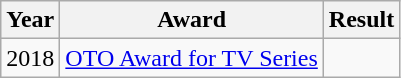<table class="wikitable">
<tr>
<th>Year</th>
<th>Award</th>
<th>Result</th>
</tr>
<tr>
<td rowspan=1>2018</td>
<td rowspan=1><a href='#'>OTO Award for TV Series</a></td>
<td></td>
</tr>
</table>
